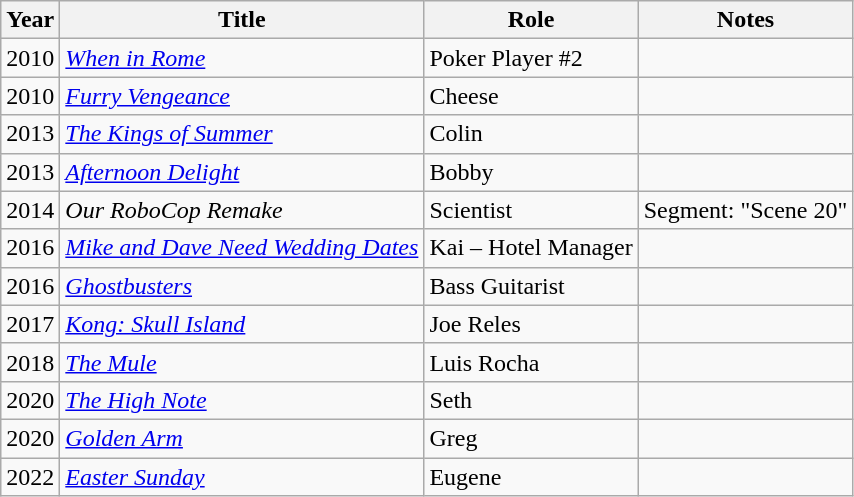<table class="wikitable">
<tr>
<th>Year</th>
<th>Title</th>
<th>Role</th>
<th>Notes</th>
</tr>
<tr>
<td>2010</td>
<td><em><a href='#'>When in Rome</a></em></td>
<td>Poker Player #2</td>
<td></td>
</tr>
<tr>
<td>2010</td>
<td><em><a href='#'>Furry Vengeance</a></em></td>
<td>Cheese</td>
<td></td>
</tr>
<tr>
<td>2013</td>
<td><em><a href='#'>The Kings of Summer</a></em></td>
<td>Colin</td>
<td></td>
</tr>
<tr>
<td>2013</td>
<td><em><a href='#'>Afternoon Delight</a></em></td>
<td>Bobby</td>
<td></td>
</tr>
<tr>
<td>2014</td>
<td><em>Our RoboCop Remake</em></td>
<td>Scientist</td>
<td>Segment: "Scene 20"</td>
</tr>
<tr>
<td>2016</td>
<td><em><a href='#'>Mike and Dave Need Wedding Dates</a></em></td>
<td>Kai – Hotel Manager</td>
<td></td>
</tr>
<tr>
<td>2016</td>
<td><em><a href='#'>Ghostbusters</a></em></td>
<td>Bass Guitarist</td>
<td></td>
</tr>
<tr>
<td>2017</td>
<td><em><a href='#'>Kong: Skull Island</a></em></td>
<td>Joe Reles</td>
<td></td>
</tr>
<tr>
<td>2018</td>
<td><em><a href='#'>The Mule</a></em></td>
<td>Luis Rocha</td>
<td></td>
</tr>
<tr>
<td>2020</td>
<td><em><a href='#'>The High Note</a></em></td>
<td>Seth</td>
<td></td>
</tr>
<tr>
<td>2020</td>
<td><em><a href='#'>Golden Arm</a></em></td>
<td>Greg</td>
<td></td>
</tr>
<tr>
<td>2022</td>
<td><em><a href='#'>Easter Sunday</a></em></td>
<td>Eugene</td>
<td></td>
</tr>
</table>
